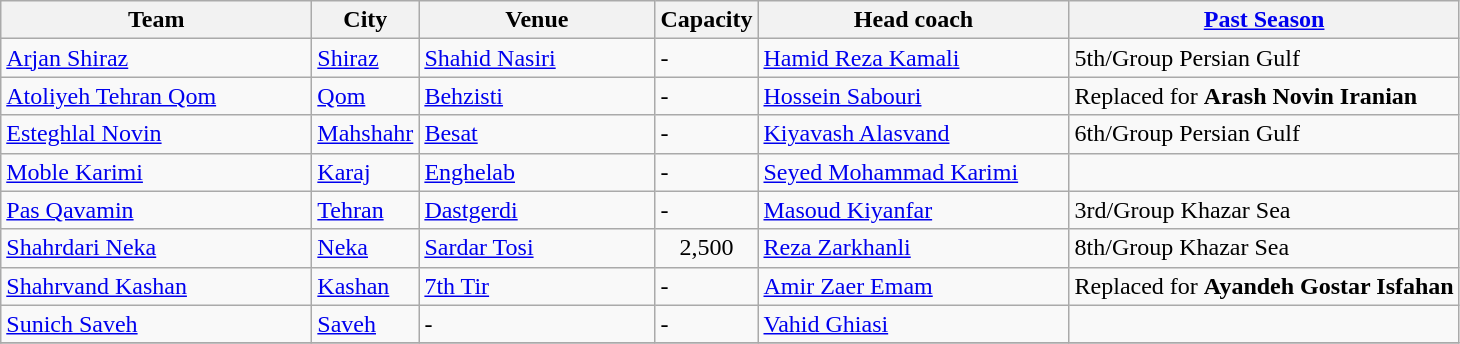<table class="wikitable sortable">
<tr>
<th width=200>Team</th>
<th width=60>City</th>
<th width=150>Venue</th>
<th>Capacity</th>
<th width=200>Head coach</th>
<th><a href='#'>Past Season</a></th>
</tr>
<tr>
<td><a href='#'>Arjan Shiraz</a></td>
<td><a href='#'>Shiraz</a></td>
<td><a href='#'>Shahid Nasiri</a></td>
<td>-</td>
<td> <a href='#'>Hamid Reza Kamali</a></td>
<td>5th/Group Persian Gulf</td>
</tr>
<tr>
<td><a href='#'>Atoliyeh Tehran Qom</a></td>
<td><a href='#'>Qom</a></td>
<td><a href='#'>Behzisti</a></td>
<td>-</td>
<td> <a href='#'>Hossein Sabouri</a></td>
<td>Replaced for <strong>Arash Novin Iranian</strong></td>
</tr>
<tr>
<td><a href='#'>Esteghlal Novin</a></td>
<td><a href='#'>Mahshahr</a></td>
<td><a href='#'>Besat</a></td>
<td>-</td>
<td> <a href='#'>Kiyavash Alasvand</a></td>
<td>6th/Group Persian Gulf</td>
</tr>
<tr>
<td><a href='#'>Moble Karimi</a></td>
<td><a href='#'>Karaj</a></td>
<td><a href='#'>Enghelab</a></td>
<td>-</td>
<td> <a href='#'>Seyed Mohammad Karimi</a></td>
<td></td>
</tr>
<tr>
<td><a href='#'>Pas Qavamin</a></td>
<td><a href='#'>Tehran</a></td>
<td><a href='#'>Dastgerdi</a></td>
<td>-</td>
<td> <a href='#'>Masoud Kiyanfar</a></td>
<td>3rd/Group Khazar Sea</td>
</tr>
<tr>
<td><a href='#'>Shahrdari Neka</a></td>
<td><a href='#'>Neka</a></td>
<td><a href='#'>Sardar Tosi</a></td>
<td align="center">2,500</td>
<td> <a href='#'>Reza Zarkhanli</a></td>
<td>8th/Group Khazar Sea</td>
</tr>
<tr>
<td><a href='#'>Shahrvand Kashan</a></td>
<td><a href='#'>Kashan</a></td>
<td><a href='#'>7th Tir</a></td>
<td>-</td>
<td> <a href='#'>Amir Zaer Emam</a></td>
<td>Replaced for <strong>Ayandeh Gostar Isfahan</strong></td>
</tr>
<tr>
<td><a href='#'>Sunich Saveh</a></td>
<td><a href='#'>Saveh</a></td>
<td>-</td>
<td>-</td>
<td> <a href='#'>Vahid Ghiasi</a></td>
<td></td>
</tr>
<tr>
</tr>
</table>
